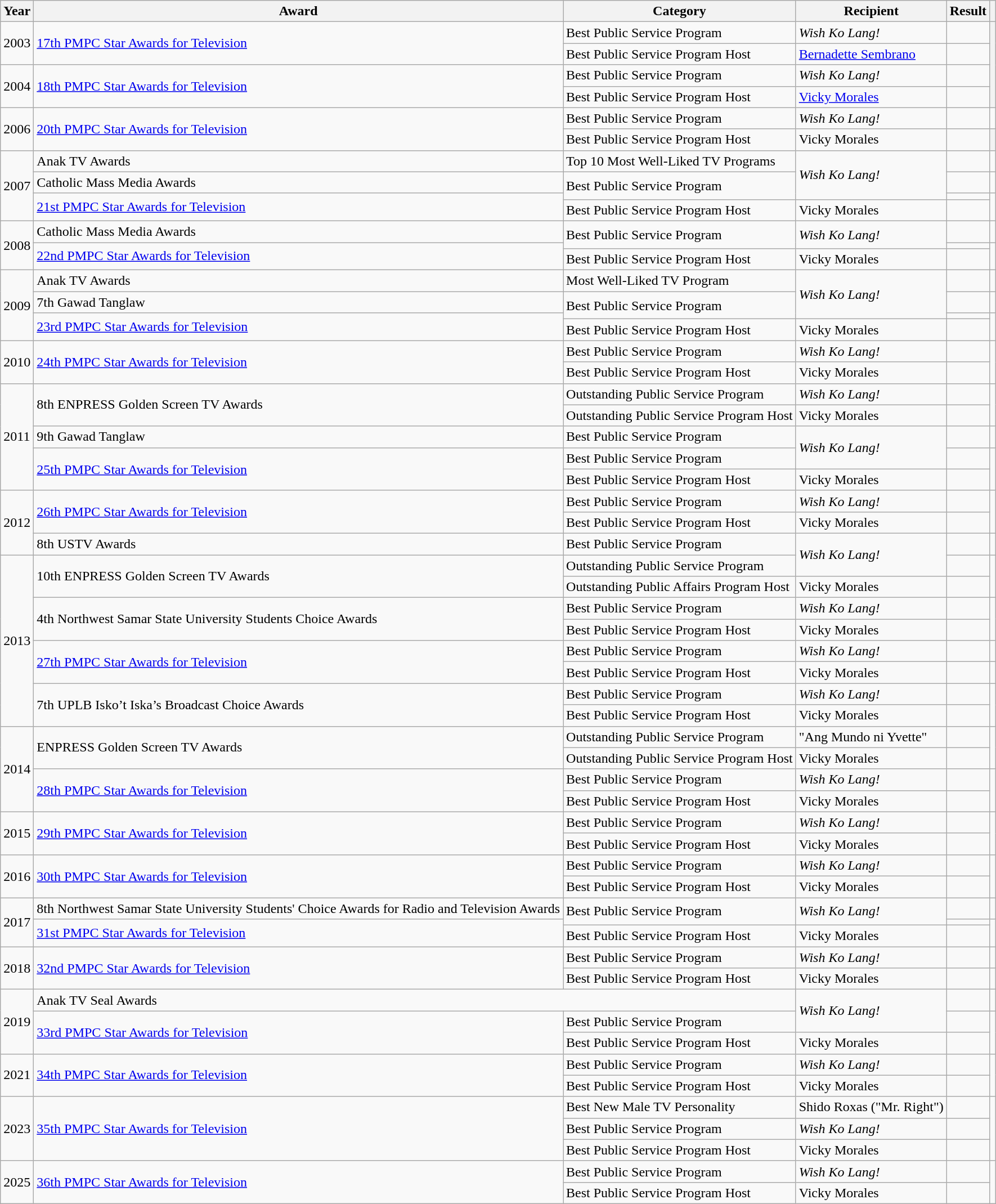<table class="wikitable">
<tr>
<th>Year</th>
<th>Award</th>
<th>Category</th>
<th>Recipient</th>
<th>Result</th>
<th></th>
</tr>
<tr>
<td rowspan=2>2003</td>
<td rowspan=2><a href='#'>17th PMPC Star Awards for Television</a></td>
<td>Best Public Service Program</td>
<td><em>Wish Ko Lang!</em></td>
<td></td>
<th rowspan=4></th>
</tr>
<tr>
<td>Best Public Service Program Host</td>
<td><a href='#'>Bernadette Sembrano</a></td>
<td></td>
</tr>
<tr>
<td rowspan=2>2004</td>
<td rowspan=2><a href='#'>18th PMPC Star Awards for Television</a></td>
<td>Best Public Service Program</td>
<td><em>Wish Ko Lang!</em></td>
<td></td>
</tr>
<tr>
<td>Best Public Service Program Host</td>
<td><a href='#'>Vicky Morales</a></td>
<td></td>
</tr>
<tr>
<td rowspan=2>2006</td>
<td rowspan=2><a href='#'>20th PMPC Star Awards for Television</a></td>
<td>Best Public Service Program</td>
<td><em>Wish Ko Lang!</em></td>
<td></td>
<td></td>
</tr>
<tr>
<td>Best Public Service Program Host</td>
<td>Vicky Morales</td>
<td></td>
<th></th>
</tr>
<tr>
<td rowspan=4>2007</td>
<td>Anak TV Awards</td>
<td>Top 10 Most Well-Liked TV Programs</td>
<td rowspan=3><em>Wish Ko Lang!</em></td>
<td></td>
<td></td>
</tr>
<tr>
<td>Catholic Mass Media Awards</td>
<td rowspan=2>Best Public Service Program</td>
<td></td>
<td></td>
</tr>
<tr>
<td rowspan=2><a href='#'>21st PMPC Star Awards for Television</a></td>
<td></td>
<td rowspan=2></td>
</tr>
<tr>
<td>Best Public Service Program Host</td>
<td>Vicky Morales</td>
<td></td>
</tr>
<tr>
<td rowspan=3>2008</td>
<td>Catholic Mass Media Awards</td>
<td rowspan=2>Best Public Service Program</td>
<td rowspan=2><em>Wish Ko Lang!</em></td>
<td></td>
<td></td>
</tr>
<tr>
<td rowspan=2><a href='#'>22nd PMPC Star Awards for Television</a></td>
<td></td>
<td rowspan=2></td>
</tr>
<tr>
<td>Best Public Service Program Host</td>
<td>Vicky Morales</td>
<td></td>
</tr>
<tr>
<td rowspan=4>2009</td>
<td>Anak TV Awards</td>
<td>Most Well-Liked TV Program</td>
<td rowspan=3><em>Wish Ko Lang!</em></td>
<td></td>
<td></td>
</tr>
<tr>
<td>7th Gawad Tanglaw</td>
<td rowspan=2>Best Public Service Program</td>
<td></td>
<td></td>
</tr>
<tr>
<td rowspan=2><a href='#'>23rd PMPC Star Awards for Television</a></td>
<td></td>
<td rowspan=2></td>
</tr>
<tr>
<td>Best Public Service Program Host</td>
<td>Vicky Morales</td>
<td></td>
</tr>
<tr>
<td rowspan=2>2010</td>
<td rowspan=2><a href='#'>24th PMPC Star Awards for Television</a></td>
<td>Best Public Service Program</td>
<td><em>Wish Ko Lang!</em></td>
<td></td>
<td rowspan=2></td>
</tr>
<tr>
<td>Best Public Service Program Host</td>
<td>Vicky Morales</td>
<td></td>
</tr>
<tr>
<td rowspan=5>2011</td>
<td rowspan=2>8th ENPRESS Golden Screen TV Awards</td>
<td>Outstanding Public Service Program</td>
<td><em>Wish Ko Lang!</em></td>
<td></td>
<td rowspan=2></td>
</tr>
<tr>
<td>Outstanding Public Service Program Host</td>
<td>Vicky Morales</td>
<td></td>
</tr>
<tr>
<td>9th Gawad Tanglaw</td>
<td>Best Public Service Program</td>
<td rowspan=2><em>Wish Ko Lang!</em></td>
<td></td>
<td></td>
</tr>
<tr>
<td rowspan=2><a href='#'>25th PMPC Star Awards for Television</a></td>
<td>Best Public Service Program</td>
<td></td>
<td rowspan=2></td>
</tr>
<tr>
<td>Best Public Service Program Host</td>
<td>Vicky Morales</td>
<td></td>
</tr>
<tr>
<td rowspan=3>2012</td>
<td rowspan=2><a href='#'>26th PMPC Star Awards for Television</a></td>
<td>Best Public Service Program</td>
<td><em>Wish Ko Lang!</em></td>
<td></td>
<td rowspan=2></td>
</tr>
<tr>
<td>Best Public Service Program Host</td>
<td>Vicky Morales</td>
<td></td>
</tr>
<tr>
<td>8th USTV Awards</td>
<td>Best Public Service Program</td>
<td rowspan=2><em>Wish Ko Lang!</em></td>
<td></td>
<td></td>
</tr>
<tr>
<td rowspan=8>2013</td>
<td rowspan=2>10th ENPRESS Golden Screen TV Awards</td>
<td>Outstanding Public Service Program</td>
<td></td>
<td rowspan=2></td>
</tr>
<tr>
<td>Outstanding Public Affairs Program Host</td>
<td>Vicky Morales</td>
<td></td>
</tr>
<tr>
<td rowspan=2>4th Northwest Samar State University Students Choice Awards</td>
<td>Best Public Service Program</td>
<td><em>Wish Ko Lang!</em></td>
<td></td>
<td rowspan=2></td>
</tr>
<tr>
<td>Best Public Service Program Host</td>
<td>Vicky Morales</td>
<td></td>
</tr>
<tr>
<td rowspan=2><a href='#'>27th PMPC Star Awards for Television</a></td>
<td>Best Public Service Program</td>
<td><em>Wish Ko Lang!</em></td>
<td></td>
<td></td>
</tr>
<tr>
<td>Best Public Service Program Host</td>
<td>Vicky Morales</td>
<td></td>
<td></td>
</tr>
<tr>
<td rowspan=2>7th UPLB Isko’t Iska’s Broadcast Choice Awards</td>
<td>Best Public Service Program</td>
<td><em>Wish Ko Lang!</em></td>
<td></td>
<td rowspan=2></td>
</tr>
<tr>
<td>Best Public Service Program Host</td>
<td>Vicky Morales</td>
<td></td>
</tr>
<tr>
<td rowspan=4>2014</td>
<td rowspan=2>ENPRESS Golden Screen TV Awards</td>
<td>Outstanding Public Service Program</td>
<td>"Ang Mundo ni Yvette"</td>
<td></td>
<td rowspan=2></td>
</tr>
<tr>
<td>Outstanding Public Service Program Host</td>
<td>Vicky Morales</td>
<td></td>
</tr>
<tr>
<td rowspan=2><a href='#'>28th PMPC Star Awards for Television</a></td>
<td>Best Public Service Program</td>
<td><em>Wish Ko Lang!</em></td>
<td></td>
<td rowspan=2></td>
</tr>
<tr>
<td>Best Public Service Program Host</td>
<td>Vicky Morales</td>
<td></td>
</tr>
<tr>
<td rowspan=2>2015</td>
<td rowspan=2><a href='#'>29th PMPC Star Awards for Television</a></td>
<td>Best Public Service Program</td>
<td><em>Wish Ko Lang!</em></td>
<td></td>
<td rowspan=2></td>
</tr>
<tr>
<td>Best Public Service Program Host</td>
<td>Vicky Morales</td>
<td></td>
</tr>
<tr>
<td rowspan=2>2016</td>
<td rowspan=2><a href='#'>30th PMPC Star Awards for Television</a></td>
<td>Best Public Service Program</td>
<td><em>Wish Ko Lang!</em></td>
<td></td>
<td rowspan=2></td>
</tr>
<tr>
<td>Best Public Service Program Host</td>
<td>Vicky Morales</td>
<td></td>
</tr>
<tr>
<td rowspan=3>2017</td>
<td>8th Northwest Samar State University Students' Choice Awards for Radio and Television Awards</td>
<td rowspan=2>Best Public Service Program</td>
<td rowspan=2><em>Wish Ko Lang!</em></td>
<td></td>
<td></td>
</tr>
<tr>
<td rowspan=2><a href='#'>31st PMPC Star Awards for Television</a></td>
<td></td>
<td rowspan=2></td>
</tr>
<tr>
<td>Best Public Service Program Host</td>
<td>Vicky Morales</td>
<td></td>
</tr>
<tr>
<td rowspan=2>2018</td>
<td rowspan=2><a href='#'>32nd PMPC Star Awards for Television</a></td>
<td>Best Public Service Program</td>
<td><em>Wish Ko Lang!</em></td>
<td></td>
<td></td>
</tr>
<tr>
<td>Best Public Service Program Host</td>
<td>Vicky Morales</td>
<td></td>
<td></td>
</tr>
<tr>
<td rowspan=3>2019</td>
<td colspan=2>Anak TV Seal Awards</td>
<td rowspan=2><em>Wish Ko Lang!</em></td>
<td></td>
<td></td>
</tr>
<tr>
<td rowspan=2><a href='#'>33rd PMPC Star Awards for Television</a></td>
<td>Best Public Service Program</td>
<td></td>
<td rowspan=2></td>
</tr>
<tr>
<td>Best Public Service Program Host</td>
<td>Vicky Morales</td>
<td></td>
</tr>
<tr>
<td rowspan=2>2021</td>
<td rowspan=2><a href='#'>34th PMPC Star Awards for Television</a></td>
<td>Best Public Service Program</td>
<td><em>Wish Ko Lang!</em></td>
<td></td>
<td rowspan=2></td>
</tr>
<tr>
<td>Best Public Service Program Host</td>
<td>Vicky Morales</td>
<td></td>
</tr>
<tr>
<td rowspan=3>2023</td>
<td rowspan=3><a href='#'>35th PMPC Star Awards for Television</a></td>
<td>Best New Male TV Personality</td>
<td>Shido Roxas ("Mr. Right")</td>
<td></td>
<td rowspan=3></td>
</tr>
<tr>
<td>Best Public Service Program</td>
<td><em>Wish Ko Lang!</em></td>
<td></td>
</tr>
<tr>
<td>Best Public Service Program Host</td>
<td>Vicky Morales</td>
<td></td>
</tr>
<tr>
<td rowspan=2>2025</td>
<td rowspan=2><a href='#'>36th PMPC Star Awards for Television</a></td>
<td>Best Public Service Program</td>
<td><em>Wish Ko Lang!</em></td>
<td></td>
<td rowspan=2></td>
</tr>
<tr>
<td>Best Public Service Program Host</td>
<td>Vicky Morales</td>
<td></td>
</tr>
</table>
